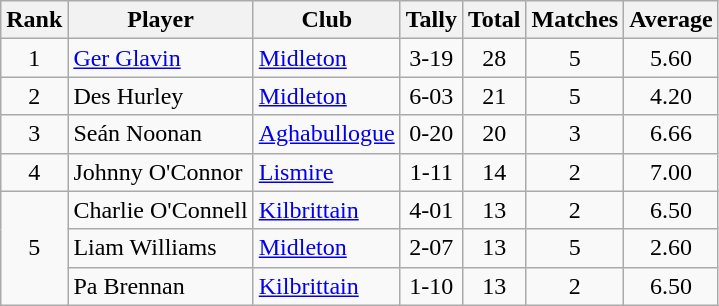<table class="wikitable">
<tr>
<th>Rank</th>
<th>Player</th>
<th>Club</th>
<th>Tally</th>
<th>Total</th>
<th>Matches</th>
<th>Average</th>
</tr>
<tr>
<td rowspan="1" style="text-align:center;">1</td>
<td><a href='#'>Ger Glavin</a></td>
<td><a href='#'>Midleton</a></td>
<td align=center>3-19</td>
<td align=center>28</td>
<td align=center>5</td>
<td align=center>5.60</td>
</tr>
<tr>
<td rowspan="1" style="text-align:center;">2</td>
<td>Des Hurley</td>
<td><a href='#'>Midleton</a></td>
<td align=center>6-03</td>
<td align=center>21</td>
<td align=center>5</td>
<td align=center>4.20</td>
</tr>
<tr>
<td rowspan="1" style="text-align:center;">3</td>
<td>Seán Noonan</td>
<td><a href='#'>Aghabullogue</a></td>
<td align=center>0-20</td>
<td align=center>20</td>
<td align=center>3</td>
<td align=center>6.66</td>
</tr>
<tr>
<td rowspan="1" style="text-align:center;">4</td>
<td>Johnny O'Connor</td>
<td><a href='#'>Lismire</a></td>
<td align=center>1-11</td>
<td align=center>14</td>
<td align=center>2</td>
<td align=center>7.00</td>
</tr>
<tr>
<td rowspan="3" style="text-align:center;">5</td>
<td>Charlie O'Connell</td>
<td><a href='#'>Kilbrittain</a></td>
<td align=center>4-01</td>
<td align=center>13</td>
<td align=center>2</td>
<td align=center>6.50</td>
</tr>
<tr>
<td>Liam Williams</td>
<td><a href='#'>Midleton</a></td>
<td align=center>2-07</td>
<td align=center>13</td>
<td align=center>5</td>
<td align=center>2.60</td>
</tr>
<tr>
<td>Pa Brennan</td>
<td><a href='#'>Kilbrittain</a></td>
<td align=center>1-10</td>
<td align=center>13</td>
<td align=center>2</td>
<td align=center>6.50</td>
</tr>
</table>
